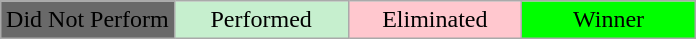<table class="wikitable" style="margin:1em auto; text-align:center;">
<tr>
<td style="background:#696969;" width="25%">Did Not Perform</td>
<td style="background:#c6efce;" width="25%">Performed</td>
<td style="background:#ffc7ce;" width="25%">Eliminated</td>
<td style="background:#00ff00;" width="25%">Winner</td>
</tr>
</table>
